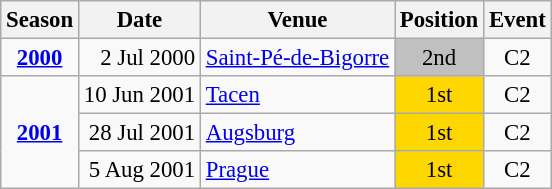<table class="wikitable" style="text-align:center; font-size:95%;">
<tr>
<th>Season</th>
<th>Date</th>
<th>Venue</th>
<th>Position</th>
<th>Event</th>
</tr>
<tr>
<td><strong><a href='#'>2000</a></strong></td>
<td align=right>2 Jul 2000</td>
<td align=left><a href='#'>Saint-Pé-de-Bigorre</a></td>
<td bgcolor=silver>2nd</td>
<td>C2</td>
</tr>
<tr>
<td rowspan=3><strong><a href='#'>2001</a></strong></td>
<td align=right>10 Jun 2001</td>
<td align=left><a href='#'>Tacen</a></td>
<td bgcolor=gold>1st</td>
<td>C2</td>
</tr>
<tr>
<td align=right>28 Jul 2001</td>
<td align=left><a href='#'>Augsburg</a></td>
<td bgcolor=gold>1st</td>
<td>C2</td>
</tr>
<tr>
<td align=right>5 Aug 2001</td>
<td align=left><a href='#'>Prague</a></td>
<td bgcolor=gold>1st</td>
<td>C2</td>
</tr>
</table>
